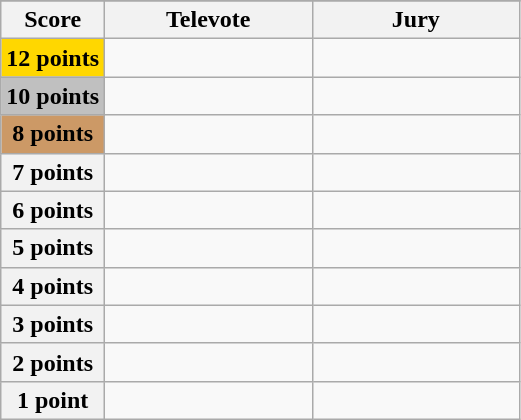<table class="wikitable">
<tr>
</tr>
<tr>
<th scope="col" width="20%">Score</th>
<th scope="col" width="40%">Televote</th>
<th scope="col" width="40%">Jury</th>
</tr>
<tr>
<th scope="row" style="background:gold">12 points</th>
<td></td>
<td></td>
</tr>
<tr>
<th scope="row" style="background:silver">10 points</th>
<td></td>
<td></td>
</tr>
<tr>
<th scope="row" style="background:#CC9966">8 points</th>
<td></td>
<td></td>
</tr>
<tr>
<th scope="row">7 points</th>
<td></td>
<td></td>
</tr>
<tr>
<th scope="row">6 points</th>
<td></td>
<td></td>
</tr>
<tr>
<th scope="row">5 points</th>
<td></td>
<td></td>
</tr>
<tr>
<th scope="row">4 points</th>
<td></td>
<td></td>
</tr>
<tr>
<th scope="row">3 points</th>
<td></td>
<td></td>
</tr>
<tr>
<th scope="row">2 points</th>
<td></td>
<td></td>
</tr>
<tr>
<th scope="row">1 point</th>
<td></td>
<td></td>
</tr>
</table>
